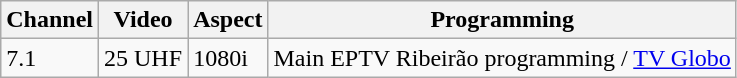<table class="wikitable">
<tr>
<th>Channel</th>
<th>Video</th>
<th>Aspect</th>
<th>Programming</th>
</tr>
<tr>
<td>7.1</td>
<td>25 UHF</td>
<td>1080i</td>
<td>Main EPTV Ribeirão programming / <a href='#'>TV Globo</a></td>
</tr>
</table>
